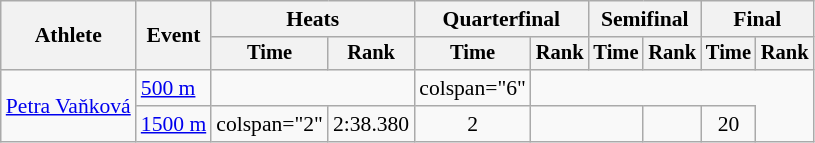<table class="wikitable" style="font-size:90%">
<tr>
<th rowspan="2">Athlete</th>
<th rowspan="2">Event</th>
<th colspan="2">Heats</th>
<th colspan="2">Quarterfinal</th>
<th colspan="2">Semifinal</th>
<th colspan="2">Final</th>
</tr>
<tr style="font-size:95%">
<th>Time</th>
<th>Rank</th>
<th>Time</th>
<th>Rank</th>
<th>Time</th>
<th>Rank</th>
<th>Time</th>
<th>Rank</th>
</tr>
<tr align="center">
<td rowspan="2" align="left"><a href='#'>Petra Vaňková</a></td>
<td align="left"><a href='#'>500 m</a></td>
<td colspan="2"></td>
<td>colspan="6" </td>
</tr>
<tr align="center">
<td align="left"><a href='#'>1500 m</a></td>
<td>colspan="2" </td>
<td>2:38.380</td>
<td>2</td>
<td colspan="2"></td>
<td></td>
<td>20</td>
</tr>
</table>
